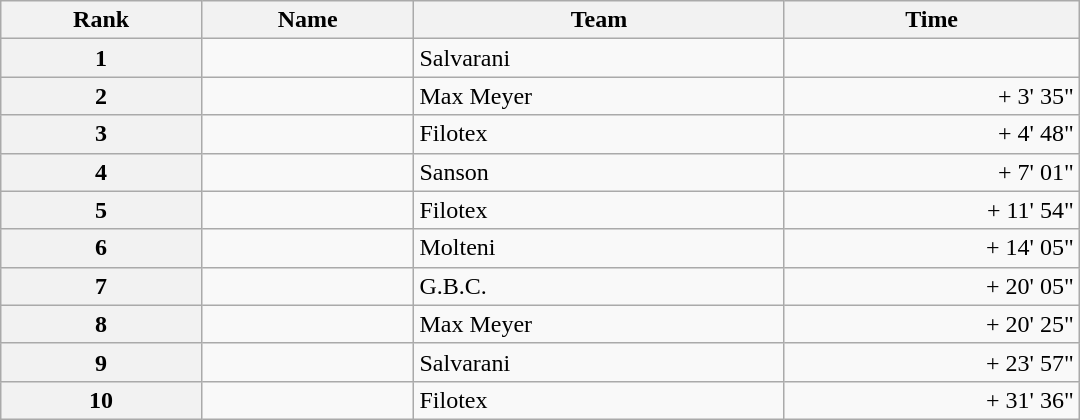<table class="wikitable" style="width:45em;margin-bottom:0;">
<tr>
<th>Rank</th>
<th>Name</th>
<th>Team</th>
<th>Time</th>
</tr>
<tr>
<th style="text-align:center">1</th>
<td> </td>
<td>Salvarani</td>
<td align="right"></td>
</tr>
<tr>
<th style="text-align:center">2</th>
<td></td>
<td>Max Meyer</td>
<td align="right">+ 3' 35"</td>
</tr>
<tr>
<th style="text-align:center">3</th>
<td></td>
<td>Filotex</td>
<td align="right">+ 4' 48"</td>
</tr>
<tr>
<th style="text-align:center">4</th>
<td></td>
<td>Sanson</td>
<td align="right">+ 7' 01"</td>
</tr>
<tr>
<th style="text-align:center">5</th>
<td></td>
<td>Filotex</td>
<td align="right">+ 11' 54"</td>
</tr>
<tr>
<th style="text-align:center">6</th>
<td></td>
<td>Molteni</td>
<td align="right">+ 14' 05"</td>
</tr>
<tr>
<th style="text-align:center">7</th>
<td></td>
<td>G.B.C.</td>
<td align="right">+ 20' 05"</td>
</tr>
<tr>
<th style="text-align:center">8</th>
<td></td>
<td>Max Meyer</td>
<td align="right">+ 20' 25"</td>
</tr>
<tr>
<th style="text-align:center">9</th>
<td></td>
<td>Salvarani</td>
<td align="right">+ 23' 57"</td>
</tr>
<tr>
<th style="text-align:center">10</th>
<td> </td>
<td>Filotex</td>
<td align="right">+ 31' 36"</td>
</tr>
</table>
